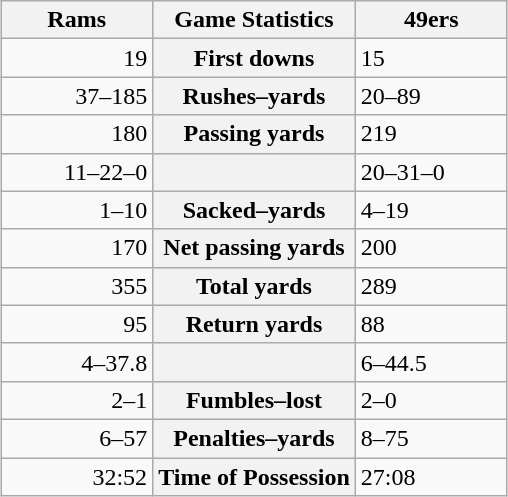<table class="wikitable" style="margin: 1em auto 1em auto">
<tr>
<th style="width:30%;">Rams</th>
<th style="width:40%;">Game Statistics</th>
<th style="width:30%;">49ers</th>
</tr>
<tr>
<td style="text-align:right;">19</td>
<th>First downs</th>
<td>15</td>
</tr>
<tr>
<td style="text-align:right;">37–185</td>
<th>Rushes–yards</th>
<td>20–89</td>
</tr>
<tr>
<td style="text-align:right;">180</td>
<th>Passing yards</th>
<td>219</td>
</tr>
<tr>
<td style="text-align:right;">11–22–0</td>
<th></th>
<td>20–31–0</td>
</tr>
<tr>
<td style="text-align:right;">1–10</td>
<th>Sacked–yards</th>
<td>4–19</td>
</tr>
<tr>
<td style="text-align:right;">170</td>
<th>Net passing yards</th>
<td>200</td>
</tr>
<tr>
<td style="text-align:right;">355</td>
<th>Total yards</th>
<td>289</td>
</tr>
<tr>
<td style="text-align:right;">95</td>
<th>Return yards</th>
<td>88</td>
</tr>
<tr>
<td style="text-align:right;">4–37.8</td>
<th></th>
<td>6–44.5</td>
</tr>
<tr>
<td style="text-align:right;">2–1</td>
<th>Fumbles–lost</th>
<td>2–0</td>
</tr>
<tr>
<td style="text-align:right;">6–57</td>
<th>Penalties–yards</th>
<td>8–75</td>
</tr>
<tr>
<td style="text-align:right;">32:52</td>
<th>Time of Possession</th>
<td>27:08</td>
</tr>
</table>
